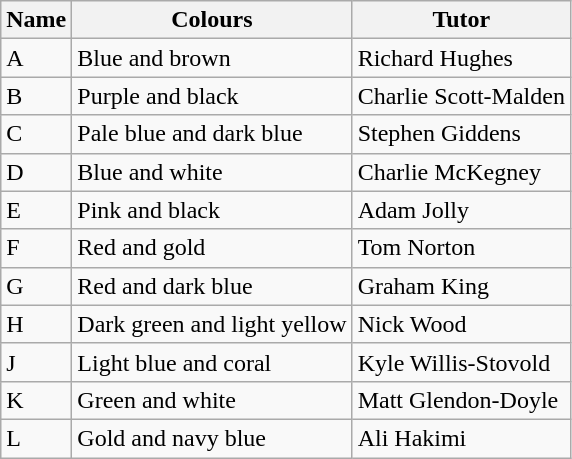<table class="wikitable">
<tr>
<th>Name</th>
<th>Colours</th>
<th>Tutor</th>
</tr>
<tr>
<td>A</td>
<td>Blue and brown</td>
<td>Richard Hughes</td>
</tr>
<tr>
<td>B</td>
<td>Purple and black</td>
<td>Charlie Scott-Malden</td>
</tr>
<tr>
<td>C</td>
<td>Pale blue and dark blue</td>
<td>Stephen Giddens</td>
</tr>
<tr>
<td>D</td>
<td>Blue and white</td>
<td>Charlie McKegney</td>
</tr>
<tr>
<td>E</td>
<td>Pink and black</td>
<td>Adam Jolly</td>
</tr>
<tr>
<td>F</td>
<td>Red and gold</td>
<td>Tom Norton</td>
</tr>
<tr>
<td>G</td>
<td>Red and dark blue</td>
<td>Graham King</td>
</tr>
<tr>
<td>H</td>
<td>Dark green and light yellow</td>
<td>Nick Wood</td>
</tr>
<tr>
<td>J</td>
<td>Light blue and coral</td>
<td>Kyle Willis-Stovold</td>
</tr>
<tr>
<td>K</td>
<td>Green and white</td>
<td>Matt Glendon-Doyle</td>
</tr>
<tr>
<td>L</td>
<td>Gold and navy blue</td>
<td>Ali Hakimi</td>
</tr>
</table>
